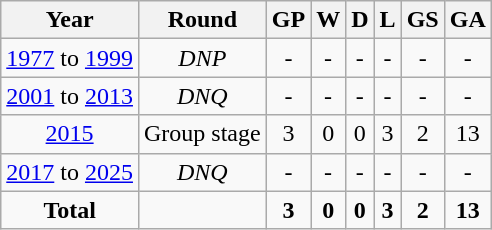<table class="wikitable" style="text-align: center;">
<tr>
<th>Year</th>
<th>Round</th>
<th>GP</th>
<th>W</th>
<th>D</th>
<th>L</th>
<th>GS</th>
<th>GA</th>
</tr>
<tr>
<td> <a href='#'>1977</a> to  <a href='#'>1999</a></td>
<td><em>DNP</em></td>
<td>-</td>
<td>-</td>
<td>-</td>
<td>-</td>
<td>-</td>
<td>-</td>
</tr>
<tr>
<td> <a href='#'>2001</a> to  <a href='#'>2013</a></td>
<td><em>DNQ</em></td>
<td>-</td>
<td>-</td>
<td>-</td>
<td>-</td>
<td>-</td>
<td>-</td>
</tr>
<tr>
<td> <a href='#'>2015</a></td>
<td>Group stage</td>
<td>3</td>
<td>0</td>
<td>0</td>
<td>3</td>
<td>2</td>
<td>13</td>
</tr>
<tr>
<td> <a href='#'>2017</a> to  <a href='#'>2025</a></td>
<td><em>DNQ</em></td>
<td>-</td>
<td>-</td>
<td>-</td>
<td>-</td>
<td>-</td>
<td>-</td>
</tr>
<tr>
<td><strong>Total</strong></td>
<td></td>
<td><strong>3</strong></td>
<td><strong>0</strong></td>
<td><strong>0</strong></td>
<td><strong>3</strong></td>
<td><strong>2</strong></td>
<td><strong>13</strong></td>
</tr>
</table>
